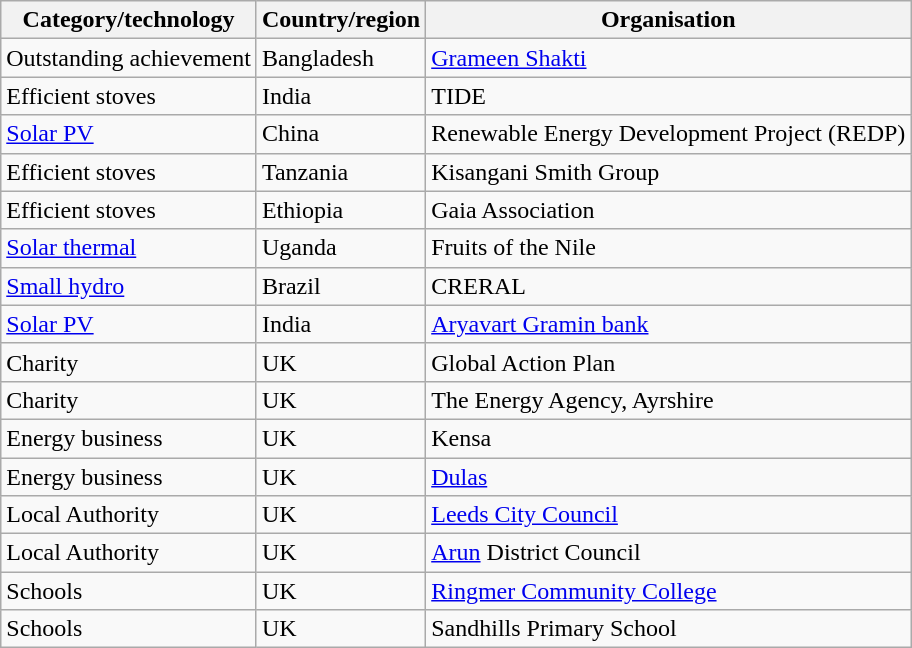<table class="wikitable">
<tr>
<th>Category/technology</th>
<th>Country/region</th>
<th>Organisation</th>
</tr>
<tr>
<td>Outstanding achievement</td>
<td>Bangladesh</td>
<td><a href='#'>Grameen Shakti</a></td>
</tr>
<tr>
<td>Efficient stoves</td>
<td>India</td>
<td>TIDE</td>
</tr>
<tr>
<td><a href='#'>Solar PV</a></td>
<td>China</td>
<td>Renewable Energy Development Project (REDP)</td>
</tr>
<tr>
<td>Efficient stoves</td>
<td>Tanzania</td>
<td>Kisangani Smith Group</td>
</tr>
<tr>
<td>Efficient stoves</td>
<td>Ethiopia</td>
<td>Gaia Association</td>
</tr>
<tr>
<td><a href='#'>Solar thermal</a></td>
<td>Uganda</td>
<td>Fruits of the Nile</td>
</tr>
<tr>
<td><a href='#'>Small hydro</a></td>
<td>Brazil</td>
<td>CRERAL</td>
</tr>
<tr>
<td><a href='#'>Solar PV</a></td>
<td>India</td>
<td><a href='#'>Aryavart Gramin bank</a></td>
</tr>
<tr>
<td>Charity</td>
<td>UK</td>
<td>Global Action Plan</td>
</tr>
<tr>
<td>Charity</td>
<td>UK</td>
<td>The Energy Agency, Ayrshire</td>
</tr>
<tr>
<td>Energy business</td>
<td>UK</td>
<td>Kensa</td>
</tr>
<tr>
<td>Energy business</td>
<td>UK</td>
<td><a href='#'>Dulas</a></td>
</tr>
<tr>
<td>Local Authority</td>
<td>UK</td>
<td><a href='#'>Leeds City Council</a></td>
</tr>
<tr>
<td>Local Authority</td>
<td>UK</td>
<td><a href='#'>Arun</a> District Council</td>
</tr>
<tr>
<td>Schools</td>
<td>UK</td>
<td><a href='#'>Ringmer Community College</a></td>
</tr>
<tr>
<td>Schools</td>
<td>UK</td>
<td>Sandhills Primary School</td>
</tr>
</table>
